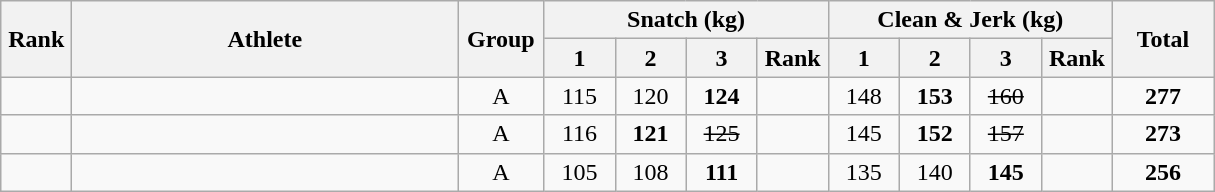<table class = "wikitable" style="text-align:center;">
<tr>
<th rowspan=2 width=40>Rank</th>
<th rowspan=2 width=250>Athlete</th>
<th rowspan=2 width=50>Group</th>
<th colspan=4>Snatch (kg)</th>
<th colspan=4>Clean & Jerk (kg)</th>
<th rowspan=2 width=60>Total</th>
</tr>
<tr>
<th width=40>1</th>
<th width=40>2</th>
<th width=40>3</th>
<th width=40>Rank</th>
<th width=40>1</th>
<th width=40>2</th>
<th width=40>3</th>
<th width=40>Rank</th>
</tr>
<tr>
<td></td>
<td align=left></td>
<td>A</td>
<td>115</td>
<td>120</td>
<td><strong>124</strong></td>
<td></td>
<td>148</td>
<td><strong>153</strong></td>
<td><s>160</s></td>
<td></td>
<td><strong>277</strong></td>
</tr>
<tr>
<td></td>
<td align=left></td>
<td>A</td>
<td>116</td>
<td><strong>121</strong></td>
<td><s>125</s></td>
<td></td>
<td>145</td>
<td><strong>152</strong></td>
<td><s>157</s></td>
<td></td>
<td><strong>273</strong></td>
</tr>
<tr>
<td></td>
<td align=left></td>
<td>A</td>
<td>105</td>
<td>108</td>
<td><strong>111</strong></td>
<td></td>
<td>135</td>
<td>140</td>
<td><strong>145</strong></td>
<td></td>
<td><strong>256</strong></td>
</tr>
</table>
